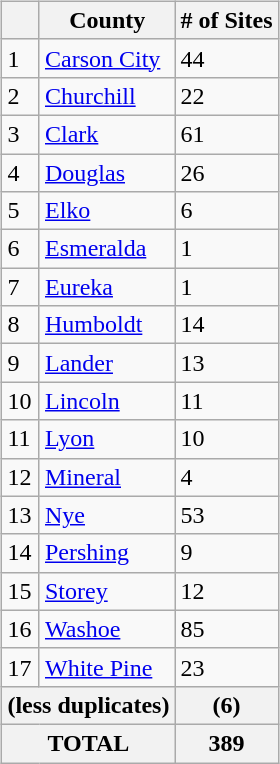<table width=100%>
<tr>
<td style="width:330px; vertical-align:top"><br>
</td>
<td style="width:330px; vertical-align:top" align="center"><br><table class="wikitable sortable">
<tr>
<th></th>
<th><strong>County</strong></th>
<th><strong># of Sites</strong></th>
</tr>
<tr>
<td>1</td>
<td><a href='#'>Carson City</a></td>
<td>44</td>
</tr>
<tr>
<td>2</td>
<td><a href='#'>Churchill</a></td>
<td>22</td>
</tr>
<tr>
<td>3</td>
<td><a href='#'>Clark</a></td>
<td>61</td>
</tr>
<tr>
<td>4</td>
<td><a href='#'>Douglas</a></td>
<td>26</td>
</tr>
<tr>
<td>5</td>
<td><a href='#'>Elko</a></td>
<td>6</td>
</tr>
<tr>
<td>6</td>
<td><a href='#'>Esmeralda</a></td>
<td>1</td>
</tr>
<tr>
<td>7</td>
<td><a href='#'>Eureka</a></td>
<td>1</td>
</tr>
<tr>
<td>8</td>
<td><a href='#'>Humboldt</a></td>
<td>14</td>
</tr>
<tr>
<td>9</td>
<td><a href='#'>Lander</a></td>
<td>13</td>
</tr>
<tr>
<td>10</td>
<td><a href='#'>Lincoln</a></td>
<td>11</td>
</tr>
<tr>
<td>11</td>
<td><a href='#'>Lyon</a></td>
<td>10</td>
</tr>
<tr>
<td>12</td>
<td><a href='#'>Mineral</a></td>
<td>4</td>
</tr>
<tr>
<td>13</td>
<td><a href='#'>Nye</a></td>
<td>53</td>
</tr>
<tr>
<td>14</td>
<td><a href='#'>Pershing</a></td>
<td>9</td>
</tr>
<tr>
<td>15</td>
<td><a href='#'>Storey</a></td>
<td>12</td>
</tr>
<tr>
<td>16</td>
<td><a href='#'>Washoe</a></td>
<td>85</td>
</tr>
<tr>
<td>17</td>
<td><a href='#'>White Pine</a></td>
<td>23</td>
</tr>
<tr class="sortbottom">
<th colspan="2">(less duplicates)</th>
<th>(6)</th>
</tr>
<tr class="sortbottom">
<th colspan="2">TOTAL</th>
<th>389</th>
</tr>
</table>
</td>
<td style="width:330px; vertical-align:top"><br>
</td>
</tr>
</table>
